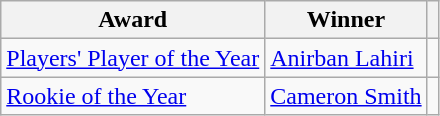<table class="wikitable">
<tr>
<th>Award</th>
<th>Winner</th>
<th></th>
</tr>
<tr>
<td><a href='#'>Players' Player of the Year</a></td>
<td> <a href='#'>Anirban Lahiri</a></td>
<td></td>
</tr>
<tr>
<td><a href='#'>Rookie of the Year</a></td>
<td> <a href='#'>Cameron Smith</a></td>
<td></td>
</tr>
</table>
